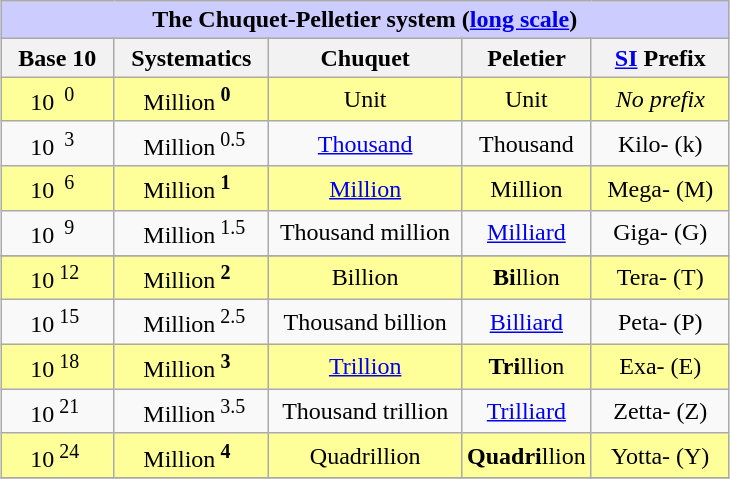<table class="wikitable" style="margin: auto;">
<tr>
<td colspan=6 bgcolor=#ccccff align=center><strong>  The Chuquet-Pelletier system (<a href='#'>long scale</a>)</strong>  </td>
</tr>
<tr>
<th bgcolor=#eeeeff>  Base 10  </th>
<th bgcolor=#eeeeff>  Systematics  </th>
<th bgcolor=#eeeeff> Chuquet </th>
<th bgcolor=#eeeeff>   Peletier   </th>
<th bgcolor=#eeeeff>   <a href='#'>SI</a> Prefix   </th>
</tr>
<tr>
<td bgcolor=#ffff99>    10<sup>  0</sup></td>
<td bgcolor=#ffff99>    Million<sup> <strong>0</strong></sup></td>
<td bgcolor=#ffff99 align=center>Unit</td>
<td bgcolor=#ffff99 align=center>Unit</td>
<td bgcolor=#ffff99 align=center><em>No prefix</em></td>
</tr>
<tr>
<td>    10<sup>  3</sup></td>
<td>    Million<sup> 0.5</sup></td>
<td align=center><a href='#'>Thousand</a></td>
<td align=center>Thousand</td>
<td align=center>Kilo- (k)</td>
</tr>
<tr>
<td bgcolor=#ffff99>    10<sup>  6</sup></td>
<td bgcolor=#ffff99>    Million<sup> <strong>1</strong></sup></td>
<td bgcolor=#ffff99 align=center><a href='#'>Million</a></td>
<td bgcolor=#ffff99 align=center>Million</td>
<td bgcolor=#ffff99 align=center>Mega- (M)</td>
</tr>
<tr>
<td>    10<sup>  9</sup></td>
<td>    Million<sup> 1.5</sup></td>
<td align=center> Thousand million </td>
<td align=center><a href='#'>Milliard</a></td>
<td align=center>Giga- (G)</td>
</tr>
<tr>
</tr>
<tr>
<td bgcolor=#ffff99>    10<sup> 12</sup></td>
<td bgcolor=#ffff99>    Million<sup> <span><strong>2</strong></span></sup></td>
<td bgcolor=#ffff99 align=center>Billion</td>
<td bgcolor=#ffff99 align=center><span><strong>Bi</strong></span>llion</td>
<td bgcolor=#ffff99 align=center>Tera- (T)</td>
</tr>
<tr>
<td>    10<sup> 15</sup></td>
<td>    Million<sup> 2.5</sup></td>
<td align=center>Thousand billion</td>
<td align=center><a href='#'>Billiard</a></td>
<td align=center>Peta- (P)</td>
</tr>
<tr>
<td bgcolor=#ffff99>    10<sup> 18</sup></td>
<td bgcolor=#ffff99>    Million<sup> <span><strong>3</strong></span></sup></td>
<td bgcolor=#ffff99 align=center><a href='#'>Trillion</a></td>
<td bgcolor=#ffff99 align=center><span><strong>Tri</strong></span>llion</td>
<td bgcolor=#ffff99 align=center>Exa- (E)</td>
</tr>
<tr>
<td>    10<sup> 21</sup></td>
<td>     Million<sup> 3.5</sup></td>
<td align=center>Thousand trillion</td>
<td align=center><a href='#'>Trilliard</a></td>
<td align=center>Zetta- (Z)</td>
</tr>
<tr>
<td bgcolor=#ffff99>    10<sup> 24</sup></td>
<td bgcolor=#ffff99>    Million<sup> <span><strong>4</strong></span></sup></td>
<td bgcolor=#ffff99 align=center>Quadrillion</td>
<td bgcolor=#ffff99 align=center><span><strong>Quadri</strong></span>llion</td>
<td bgcolor=#ffff99 align=center>Yotta- (Y)</td>
</tr>
<tr>
</tr>
</table>
